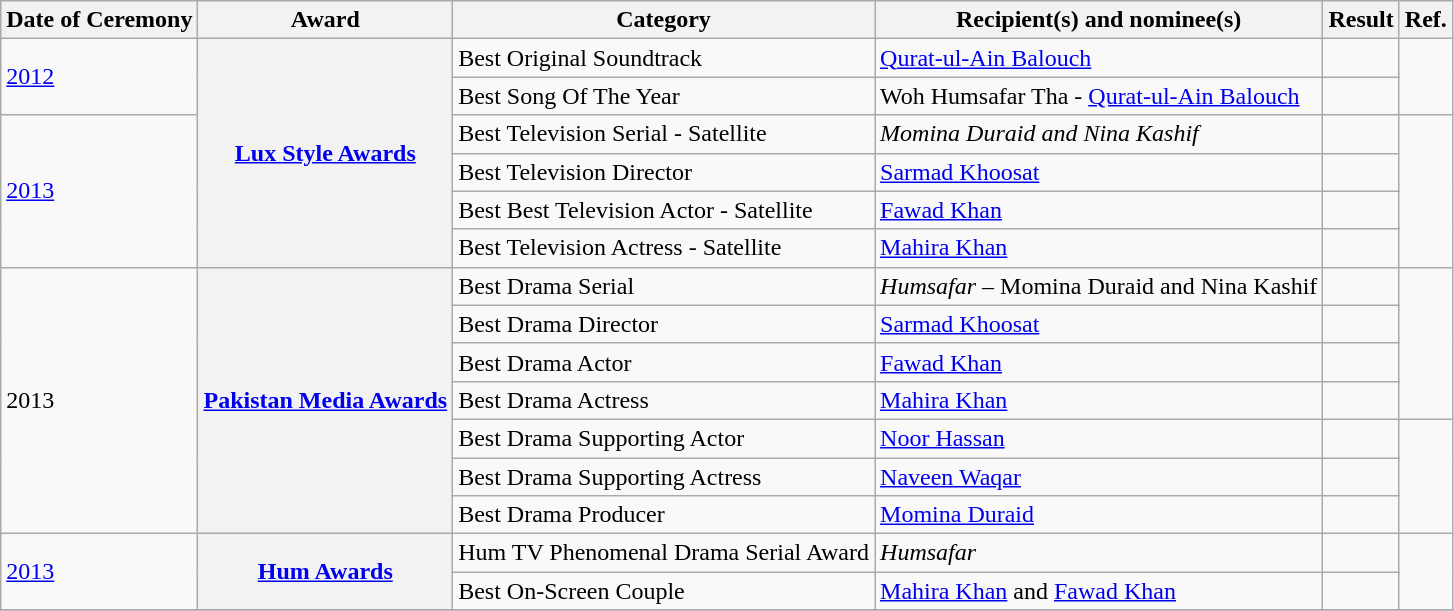<table class="wikitable sortable plainrowheaders">
<tr>
<th>Date of Ceremony</th>
<th>Award</th>
<th>Category</th>
<th>Recipient(s) and nominee(s)</th>
<th>Result</th>
<th>Ref.</th>
</tr>
<tr>
<td rowspan="2"><a href='#'>2012</a></td>
<th scope="row" rowspan="6"><a href='#'>Lux Style Awards</a></th>
<td>Best Original Soundtrack</td>
<td><a href='#'>Qurat-ul-Ain Balouch</a></td>
<td></td>
<td rowspan="2"></td>
</tr>
<tr>
<td>Best Song Of The Year</td>
<td>Woh Humsafar Tha - <a href='#'>Qurat-ul-Ain Balouch</a></td>
<td></td>
</tr>
<tr>
<td rowspan="4"><a href='#'>2013</a></td>
<td>Best Television Serial - Satellite</td>
<td><em>Momina Duraid and Nina Kashif</em></td>
<td></td>
<td rowspan="4"></td>
</tr>
<tr>
<td>Best Television Director</td>
<td><a href='#'>Sarmad Khoosat</a></td>
<td></td>
</tr>
<tr>
<td>Best Best Television Actor - Satellite</td>
<td><a href='#'>Fawad Khan</a></td>
<td></td>
</tr>
<tr>
<td>Best Television Actress - Satellite</td>
<td><a href='#'>Mahira Khan</a></td>
<td></td>
</tr>
<tr>
<td rowspan="7">2013</td>
<th scope="row" rowspan="7"><a href='#'>Pakistan Media Awards</a></th>
<td>Best Drama Serial</td>
<td><em>Humsafar</em> – Momina Duraid and Nina Kashif</td>
<td></td>
<td rowspan="4"></td>
</tr>
<tr>
<td>Best Drama Director</td>
<td><a href='#'>Sarmad Khoosat</a></td>
<td></td>
</tr>
<tr>
<td>Best Drama Actor</td>
<td><a href='#'>Fawad Khan</a></td>
<td></td>
</tr>
<tr>
<td>Best Drama Actress</td>
<td><a href='#'>Mahira Khan</a></td>
<td></td>
</tr>
<tr>
<td>Best Drama Supporting Actor</td>
<td><a href='#'>Noor Hassan</a></td>
<td></td>
</tr>
<tr>
<td>Best Drama Supporting Actress</td>
<td><a href='#'>Naveen Waqar</a></td>
<td></td>
</tr>
<tr>
<td>Best Drama Producer</td>
<td><a href='#'>Momina Duraid</a></td>
<td></td>
</tr>
<tr>
<td rowspan="2"><a href='#'>2013</a></td>
<th scope="row" rowspan="2"><a href='#'>Hum Awards</a></th>
<td>Hum TV Phenomenal Drama Serial Award</td>
<td><em>Humsafar</em></td>
<td></td>
<td rowspan="2"></td>
</tr>
<tr>
<td>Best On-Screen Couple</td>
<td><a href='#'>Mahira Khan</a> and <a href='#'>Fawad Khan</a></td>
<td></td>
</tr>
<tr>
</tr>
</table>
